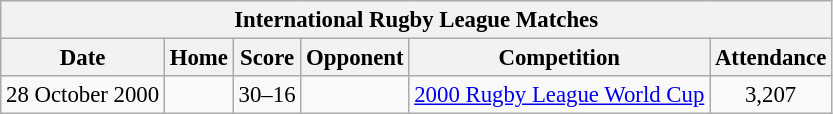<table class="wikitable" style="font-size: 95%;text-align: center;">
<tr>
<th colspan=6>International Rugby League Matches</th>
</tr>
<tr>
<th>Date</th>
<th>Home</th>
<th>Score</th>
<th>Opponent</th>
<th>Competition</th>
<th>Attendance</th>
</tr>
<tr>
<td>28 October 2000</td>
<td><strong></strong></td>
<td>30–16</td>
<td></td>
<td><a href='#'>2000 Rugby League World Cup</a></td>
<td>3,207</td>
</tr>
</table>
